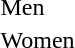<table>
<tr>
<td>Men</td>
<td></td>
<td></td>
<td></td>
</tr>
<tr>
<td>Women</td>
<td></td>
<td></td>
<td></td>
</tr>
</table>
